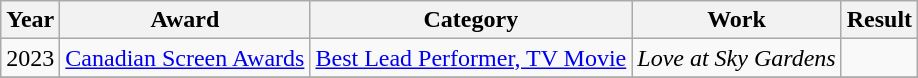<table class="wikitable">
<tr>
<th>Year</th>
<th>Award</th>
<th>Category</th>
<th>Work</th>
<th>Result</th>
</tr>
<tr>
<td>2023</td>
<td><a href='#'>Canadian Screen Awards</a></td>
<td><a href='#'>Best Lead Performer, TV Movie</a></td>
<td><em>Love at Sky Gardens</em> </td>
<td></td>
</tr>
<tr>
</tr>
</table>
